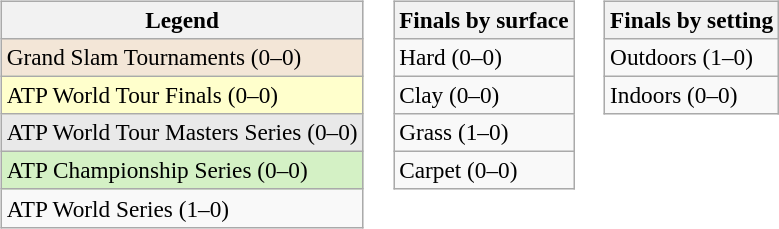<table>
<tr valign=top>
<td><br><table class=wikitable style=font-size:97%>
<tr>
<th>Legend</th>
</tr>
<tr style="background:#f3e6d7;">
<td>Grand Slam Tournaments (0–0)</td>
</tr>
<tr style="background:#ffc;">
<td>ATP World Tour Finals (0–0)</td>
</tr>
<tr style="background:#e9e9e9;">
<td>ATP World Tour Masters Series (0–0)</td>
</tr>
<tr style="background:#d4f1c5;">
<td>ATP Championship Series (0–0)</td>
</tr>
<tr>
<td>ATP World Series (1–0)</td>
</tr>
</table>
</td>
<td><br><table class=wikitable style=font-size:97%>
<tr>
<th>Finals by surface</th>
</tr>
<tr>
<td>Hard (0–0)</td>
</tr>
<tr>
<td>Clay (0–0)</td>
</tr>
<tr>
<td>Grass (1–0)</td>
</tr>
<tr>
<td>Carpet (0–0)</td>
</tr>
</table>
</td>
<td><br><table class=wikitable style=font-size:97%>
<tr>
<th>Finals by setting</th>
</tr>
<tr>
<td>Outdoors (1–0)</td>
</tr>
<tr>
<td>Indoors (0–0)</td>
</tr>
</table>
</td>
</tr>
</table>
